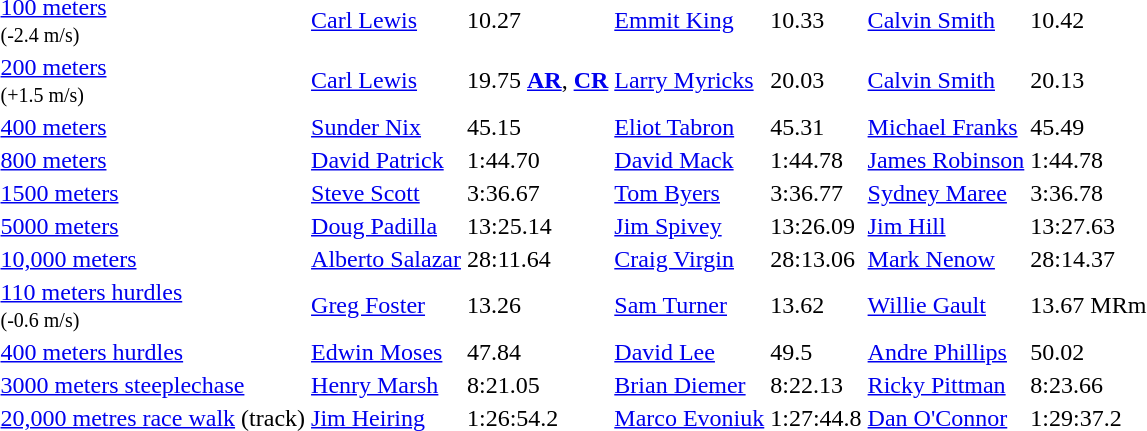<table>
<tr>
<td><a href='#'>100 meters</a> <br><small>(-2.4 m/s)</small></td>
<td><a href='#'>Carl Lewis</a></td>
<td>10.27</td>
<td><a href='#'>Emmit King</a></td>
<td>10.33</td>
<td><a href='#'>Calvin Smith</a></td>
<td>10.42</td>
</tr>
<tr>
<td><a href='#'>200 meters</a> <br><small>(+1.5 m/s)</small></td>
<td><a href='#'>Carl Lewis</a></td>
<td>19.75  <strong><a href='#'>AR</a></strong>, <strong><a href='#'>CR</a></strong></td>
<td><a href='#'>Larry Myricks</a></td>
<td>20.03</td>
<td><a href='#'>Calvin Smith</a></td>
<td>20.13</td>
</tr>
<tr>
<td><a href='#'>400 meters</a></td>
<td><a href='#'>Sunder Nix</a></td>
<td>45.15</td>
<td><a href='#'>Eliot Tabron</a></td>
<td>45.31</td>
<td><a href='#'>Michael Franks</a></td>
<td>45.49</td>
</tr>
<tr>
<td><a href='#'>800 meters</a></td>
<td><a href='#'>David Patrick</a></td>
<td>1:44.70</td>
<td><a href='#'>David Mack</a></td>
<td>1:44.78</td>
<td><a href='#'>James Robinson</a></td>
<td>1:44.78</td>
</tr>
<tr>
<td><a href='#'>1500 meters</a></td>
<td><a href='#'>Steve Scott</a></td>
<td>3:36.67</td>
<td><a href='#'>Tom Byers</a></td>
<td>3:36.77</td>
<td><a href='#'>Sydney Maree</a></td>
<td>3:36.78</td>
</tr>
<tr>
<td><a href='#'>5000 meters</a></td>
<td><a href='#'>Doug Padilla</a></td>
<td>13:25.14</td>
<td><a href='#'>Jim Spivey</a></td>
<td>13:26.09</td>
<td><a href='#'>Jim Hill</a></td>
<td>13:27.63</td>
</tr>
<tr>
<td><a href='#'>10,000 meters</a></td>
<td><a href='#'>Alberto Salazar</a></td>
<td>28:11.64</td>
<td><a href='#'>Craig Virgin</a></td>
<td>28:13.06</td>
<td><a href='#'>Mark Nenow</a></td>
<td>28:14.37</td>
</tr>
<tr>
<td><a href='#'>110 meters hurdles</a><br><small>(-0.6 m/s)</small></td>
<td><a href='#'>Greg Foster</a></td>
<td>13.26</td>
<td><a href='#'>Sam Turner</a></td>
<td>13.62</td>
<td><a href='#'>Willie Gault</a></td>
<td>13.67	MRm</td>
</tr>
<tr>
<td><a href='#'>400 meters hurdles</a></td>
<td><a href='#'>Edwin Moses</a></td>
<td>47.84</td>
<td><a href='#'>David Lee</a></td>
<td>49.5</td>
<td><a href='#'>Andre Phillips</a></td>
<td>50.02</td>
</tr>
<tr>
<td><a href='#'>3000 meters steeplechase</a></td>
<td><a href='#'>Henry Marsh</a></td>
<td>8:21.05</td>
<td><a href='#'>Brian Diemer</a></td>
<td>8:22.13</td>
<td><a href='#'>Ricky Pittman</a></td>
<td>8:23.66</td>
</tr>
<tr>
<td><a href='#'>20,000 metres race walk</a> (track)</td>
<td><a href='#'>Jim Heiring</a></td>
<td>1:26:54.2</td>
<td><a href='#'>Marco Evoniuk</a></td>
<td>1:27:44.8</td>
<td><a href='#'>Dan O'Connor</a></td>
<td>1:29:37.2</td>
</tr>
</table>
